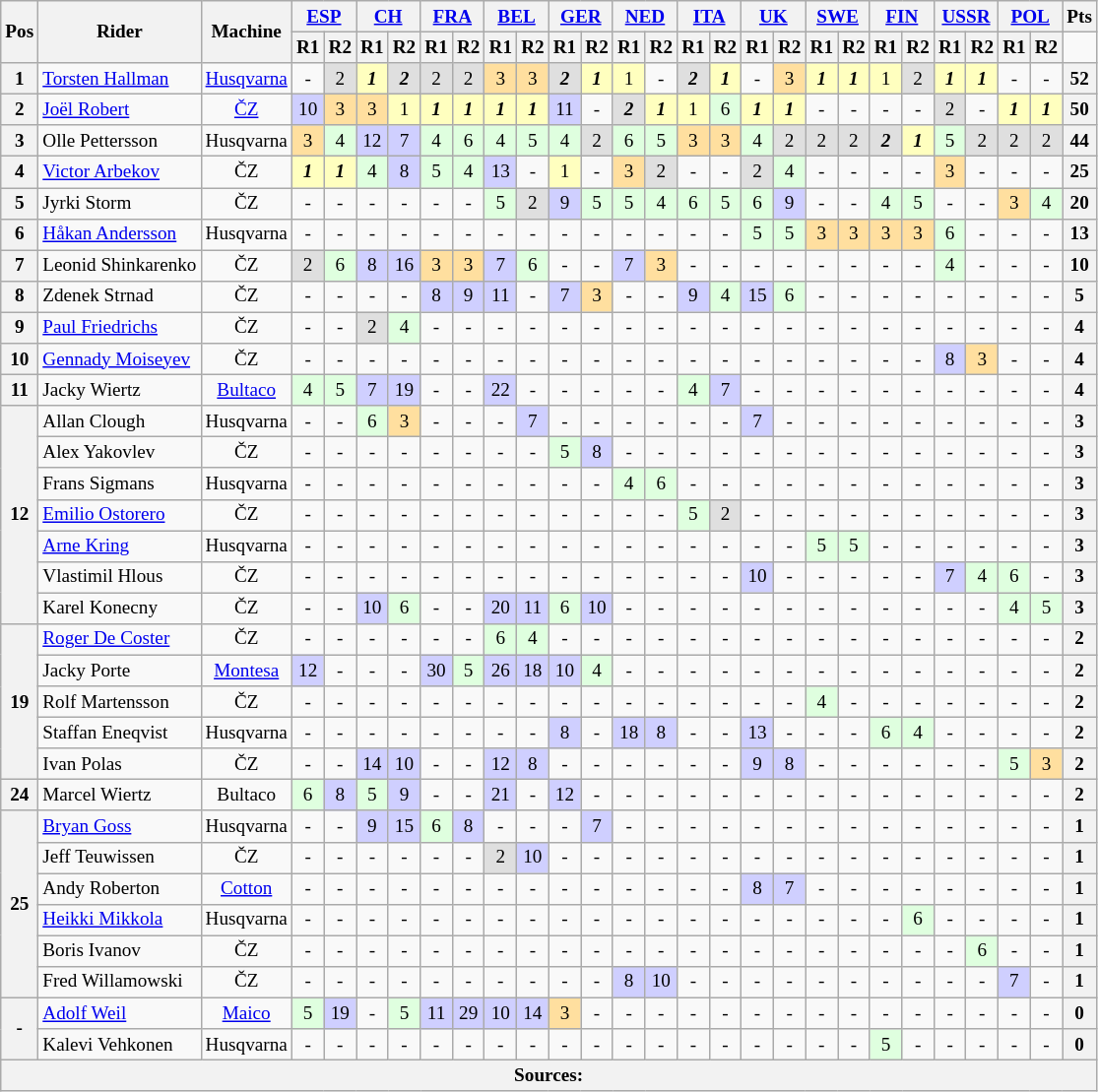<table class="wikitable" style="text-align:center; font-size:80%">
<tr>
<th valign="middle" rowspan=2>Pos</th>
<th valign="middle" rowspan=2>Rider</th>
<th valign="middle" rowspan=2>Machine</th>
<th colspan=2><a href='#'>ESP</a><br></th>
<th colspan=2><a href='#'>CH</a><br></th>
<th colspan=2><a href='#'>FRA</a><br></th>
<th colspan=2><a href='#'>BEL</a><br></th>
<th colspan=2><a href='#'>GER</a><br></th>
<th colspan=2><a href='#'>NED</a><br></th>
<th colspan=2><a href='#'>ITA</a><br></th>
<th colspan=2><a href='#'>UK</a><br></th>
<th colspan=2><a href='#'>SWE</a><br></th>
<th colspan=2><a href='#'>FIN</a><br></th>
<th colspan=2><a href='#'>USSR</a><br></th>
<th colspan=2><a href='#'>POL</a><br></th>
<th valign="middle">Pts</th>
</tr>
<tr>
<th>R1</th>
<th>R2</th>
<th>R1</th>
<th>R2</th>
<th>R1</th>
<th>R2</th>
<th>R1</th>
<th>R2</th>
<th>R1</th>
<th>R2</th>
<th>R1</th>
<th>R2</th>
<th>R1</th>
<th>R2</th>
<th>R1</th>
<th>R2</th>
<th>R1</th>
<th>R2</th>
<th>R1</th>
<th>R2</th>
<th>R1</th>
<th>R2</th>
<th>R1</th>
<th>R2</th>
</tr>
<tr>
<th>1</th>
<td align=left> <a href='#'>Torsten Hallman</a></td>
<td><a href='#'>Husqvarna</a></td>
<td>-</td>
<td style="background:#dfdfdf;">2</td>
<td style="background:#ffffbf;"><strong><em>1</em></strong></td>
<td style="background:#dfdfdf;"><strong><em>2</em></strong></td>
<td style="background:#dfdfdf;">2</td>
<td style="background:#dfdfdf;">2</td>
<td style="background:#ffdf9f;">3</td>
<td style="background:#ffdf9f;">3</td>
<td style="background:#dfdfdf;"><strong><em>2</em></strong></td>
<td style="background:#ffffbf;"><strong><em>1</em></strong></td>
<td style="background:#ffffbf;">1</td>
<td>-</td>
<td style="background:#dfdfdf;"><strong><em>2</em></strong></td>
<td style="background:#ffffbf;"><strong><em>1</em></strong></td>
<td>-</td>
<td style="background:#ffdf9f;">3</td>
<td style="background:#ffffbf;"><strong><em>1</em></strong></td>
<td style="background:#ffffbf;"><strong><em>1</em></strong></td>
<td style="background:#ffffbf;">1</td>
<td style="background:#dfdfdf;">2</td>
<td style="background:#ffffbf;"><strong><em>1</em></strong></td>
<td style="background:#ffffbf;"><strong><em>1</em></strong></td>
<td>-</td>
<td>-</td>
<th>52</th>
</tr>
<tr>
<th>2</th>
<td align=left> <a href='#'>Joël Robert</a></td>
<td><a href='#'>ČZ</a></td>
<td style="background:#cfcfff;">10</td>
<td style="background:#ffdf9f;">3</td>
<td style="background:#ffdf9f;">3</td>
<td style="background:#ffffbf;">1</td>
<td style="background:#ffffbf;"><strong><em>1</em></strong></td>
<td style="background:#ffffbf;"><strong><em>1</em></strong></td>
<td style="background:#ffffbf;"><strong><em>1</em></strong></td>
<td style="background:#ffffbf;"><strong><em>1</em></strong></td>
<td style="background:#cfcfff;">11</td>
<td>-</td>
<td style="background:#dfdfdf;"><strong><em>2</em></strong></td>
<td style="background:#ffffbf;"><strong><em>1</em></strong></td>
<td style="background:#ffffbf;">1</td>
<td style="background:#dfffdf;">6</td>
<td style="background:#ffffbf;"><strong><em>1</em></strong></td>
<td style="background:#ffffbf;"><strong><em>1</em></strong></td>
<td>-</td>
<td>-</td>
<td>-</td>
<td>-</td>
<td style="background:#dfdfdf;">2</td>
<td>-</td>
<td style="background:#ffffbf;"><strong><em>1</em></strong></td>
<td style="background:#ffffbf;"><strong><em>1</em></strong></td>
<th>50</th>
</tr>
<tr>
<th>3</th>
<td align=left> Olle Pettersson</td>
<td>Husqvarna</td>
<td style="background:#ffdf9f;">3</td>
<td style="background:#dfffdf;">4</td>
<td style="background:#cfcfff;">12</td>
<td style="background:#cfcfff;">7</td>
<td style="background:#dfffdf;">4</td>
<td style="background:#dfffdf;">6</td>
<td style="background:#dfffdf;">4</td>
<td style="background:#dfffdf;">5</td>
<td style="background:#dfffdf;">4</td>
<td style="background:#dfdfdf;">2</td>
<td style="background:#dfffdf;">6</td>
<td style="background:#dfffdf;">5</td>
<td style="background:#ffdf9f;">3</td>
<td style="background:#ffdf9f;">3</td>
<td style="background:#dfffdf;">4</td>
<td style="background:#dfdfdf;">2</td>
<td style="background:#dfdfdf;">2</td>
<td style="background:#dfdfdf;">2</td>
<td style="background:#dfdfdf;"><strong><em>2</em></strong></td>
<td style="background:#ffffbf;"><strong><em>1</em></strong></td>
<td style="background:#dfffdf;">5</td>
<td style="background:#dfdfdf;">2</td>
<td style="background:#dfdfdf;">2</td>
<td style="background:#dfdfdf;">2</td>
<th>44</th>
</tr>
<tr>
<th>4</th>
<td align=left> <a href='#'>Victor Arbekov</a></td>
<td>ČZ</td>
<td style="background:#ffffbf;"><strong><em>1</em></strong></td>
<td style="background:#ffffbf;"><strong><em>1</em></strong></td>
<td style="background:#dfffdf;">4</td>
<td style="background:#cfcfff;">8</td>
<td style="background:#dfffdf;">5</td>
<td style="background:#dfffdf;">4</td>
<td style="background:#cfcfff;">13</td>
<td>-</td>
<td style="background:#ffffbf;">1</td>
<td>-</td>
<td style="background:#ffdf9f;">3</td>
<td style="background:#dfdfdf;">2</td>
<td>-</td>
<td>-</td>
<td style="background:#dfdfdf;">2</td>
<td style="background:#dfffdf;">4</td>
<td>-</td>
<td>-</td>
<td>-</td>
<td>-</td>
<td style="background:#ffdf9f;">3</td>
<td>-</td>
<td>-</td>
<td>-</td>
<th>25</th>
</tr>
<tr>
<th>5</th>
<td align=left> Jyrki Storm</td>
<td>ČZ</td>
<td>-</td>
<td>-</td>
<td>-</td>
<td>-</td>
<td>-</td>
<td>-</td>
<td style="background:#dfffdf;">5</td>
<td style="background:#dfdfdf;">2</td>
<td style="background:#cfcfff;">9</td>
<td style="background:#dfffdf;">5</td>
<td style="background:#dfffdf;">5</td>
<td style="background:#dfffdf;">4</td>
<td style="background:#dfffdf;">6</td>
<td style="background:#dfffdf;">5</td>
<td style="background:#dfffdf;">6</td>
<td style="background:#cfcfff;">9</td>
<td>-</td>
<td>-</td>
<td style="background:#dfffdf;">4</td>
<td style="background:#dfffdf;">5</td>
<td>-</td>
<td>-</td>
<td style="background:#ffdf9f;">3</td>
<td style="background:#dfffdf;">4</td>
<th>20</th>
</tr>
<tr>
<th>6</th>
<td align=left> <a href='#'>Håkan Andersson</a></td>
<td>Husqvarna</td>
<td>-</td>
<td>-</td>
<td>-</td>
<td>-</td>
<td>-</td>
<td>-</td>
<td>-</td>
<td>-</td>
<td>-</td>
<td>-</td>
<td>-</td>
<td>-</td>
<td>-</td>
<td>-</td>
<td style="background:#dfffdf;">5</td>
<td style="background:#dfffdf;">5</td>
<td style="background:#ffdf9f;">3</td>
<td style="background:#ffdf9f;">3</td>
<td style="background:#ffdf9f;">3</td>
<td style="background:#ffdf9f;">3</td>
<td style="background:#dfffdf;">6</td>
<td>-</td>
<td>-</td>
<td>-</td>
<th>13</th>
</tr>
<tr>
<th>7</th>
<td align=left> Leonid Shinkarenko</td>
<td>ČZ</td>
<td style="background:#dfdfdf;">2</td>
<td style="background:#dfffdf;">6</td>
<td style="background:#cfcfff;">8</td>
<td style="background:#cfcfff;">16</td>
<td style="background:#ffdf9f;">3</td>
<td style="background:#ffdf9f;">3</td>
<td style="background:#cfcfff;">7</td>
<td style="background:#dfffdf;">6</td>
<td>-</td>
<td>-</td>
<td style="background:#cfcfff;">7</td>
<td style="background:#ffdf9f;">3</td>
<td>-</td>
<td>-</td>
<td>-</td>
<td>-</td>
<td>-</td>
<td>-</td>
<td>-</td>
<td>-</td>
<td style="background:#dfffdf;">4</td>
<td>-</td>
<td>-</td>
<td>-</td>
<th>10</th>
</tr>
<tr>
<th>8</th>
<td align=left> Zdenek Strnad</td>
<td>ČZ</td>
<td>-</td>
<td>-</td>
<td>-</td>
<td>-</td>
<td style="background:#cfcfff;">8</td>
<td style="background:#cfcfff;">9</td>
<td style="background:#cfcfff;">11</td>
<td>-</td>
<td style="background:#cfcfff;">7</td>
<td style="background:#ffdf9f;">3</td>
<td>-</td>
<td>-</td>
<td style="background:#cfcfff;">9</td>
<td style="background:#dfffdf;">4</td>
<td style="background:#cfcfff;">15</td>
<td style="background:#dfffdf;">6</td>
<td>-</td>
<td>-</td>
<td>-</td>
<td>-</td>
<td>-</td>
<td>-</td>
<td>-</td>
<td>-</td>
<th>5</th>
</tr>
<tr>
<th>9</th>
<td align=left> <a href='#'>Paul Friedrichs</a></td>
<td>ČZ</td>
<td>-</td>
<td>-</td>
<td style="background:#dfdfdf;">2</td>
<td style="background:#dfffdf;">4</td>
<td>-</td>
<td>-</td>
<td>-</td>
<td>-</td>
<td>-</td>
<td>-</td>
<td>-</td>
<td>-</td>
<td>-</td>
<td>-</td>
<td>-</td>
<td>-</td>
<td>-</td>
<td>-</td>
<td>-</td>
<td>-</td>
<td>-</td>
<td>-</td>
<td>-</td>
<td>-</td>
<th>4</th>
</tr>
<tr>
<th>10</th>
<td align=left> <a href='#'>Gennady Moiseyev</a></td>
<td>ČZ</td>
<td>-</td>
<td>-</td>
<td>-</td>
<td>-</td>
<td>-</td>
<td>-</td>
<td>-</td>
<td>-</td>
<td>-</td>
<td>-</td>
<td>-</td>
<td>-</td>
<td>-</td>
<td>-</td>
<td>-</td>
<td>-</td>
<td>-</td>
<td>-</td>
<td>-</td>
<td>-</td>
<td style="background:#cfcfff;">8</td>
<td style="background:#ffdf9f;">3</td>
<td>-</td>
<td>-</td>
<th>4</th>
</tr>
<tr>
<th>11</th>
<td align=left> Jacky Wiertz</td>
<td><a href='#'>Bultaco</a></td>
<td style="background:#dfffdf;">4</td>
<td style="background:#dfffdf;">5</td>
<td style="background:#cfcfff;">7</td>
<td style="background:#cfcfff;">19</td>
<td>-</td>
<td>-</td>
<td style="background:#cfcfff;">22</td>
<td>-</td>
<td>-</td>
<td>-</td>
<td>-</td>
<td>-</td>
<td style="background:#dfffdf;">4</td>
<td style="background:#cfcfff;">7</td>
<td>-</td>
<td>-</td>
<td>-</td>
<td>-</td>
<td>-</td>
<td>-</td>
<td>-</td>
<td>-</td>
<td>-</td>
<td>-</td>
<th>4</th>
</tr>
<tr>
<th rowspan=7>12</th>
<td align=left> Allan Clough</td>
<td>Husqvarna</td>
<td>-</td>
<td>-</td>
<td style="background:#dfffdf;">6</td>
<td style="background:#ffdf9f;">3</td>
<td>-</td>
<td>-</td>
<td>-</td>
<td style="background:#cfcfff;">7</td>
<td>-</td>
<td>-</td>
<td>-</td>
<td>-</td>
<td>-</td>
<td>-</td>
<td style="background:#cfcfff;">7</td>
<td>-</td>
<td>-</td>
<td>-</td>
<td>-</td>
<td>-</td>
<td>-</td>
<td>-</td>
<td>-</td>
<td>-</td>
<th>3</th>
</tr>
<tr>
<td align=left> Alex Yakovlev</td>
<td>ČZ</td>
<td>-</td>
<td>-</td>
<td>-</td>
<td>-</td>
<td>-</td>
<td>-</td>
<td>-</td>
<td>-</td>
<td style="background:#dfffdf;">5</td>
<td style="background:#cfcfff;">8</td>
<td>-</td>
<td>-</td>
<td>-</td>
<td>-</td>
<td>-</td>
<td>-</td>
<td>-</td>
<td>-</td>
<td>-</td>
<td>-</td>
<td>-</td>
<td>-</td>
<td>-</td>
<td>-</td>
<th>3</th>
</tr>
<tr>
<td align=left> Frans Sigmans</td>
<td>Husqvarna</td>
<td>-</td>
<td>-</td>
<td>-</td>
<td>-</td>
<td>-</td>
<td>-</td>
<td>-</td>
<td>-</td>
<td>-</td>
<td>-</td>
<td style="background:#dfffdf;">4</td>
<td style="background:#dfffdf;">6</td>
<td>-</td>
<td>-</td>
<td>-</td>
<td>-</td>
<td>-</td>
<td>-</td>
<td>-</td>
<td>-</td>
<td>-</td>
<td>-</td>
<td>-</td>
<td>-</td>
<th>3</th>
</tr>
<tr>
<td align=left> <a href='#'>Emilio Ostorero</a></td>
<td>ČZ</td>
<td>-</td>
<td>-</td>
<td>-</td>
<td>-</td>
<td>-</td>
<td>-</td>
<td>-</td>
<td>-</td>
<td>-</td>
<td>-</td>
<td>-</td>
<td>-</td>
<td style="background:#dfffdf;">5</td>
<td style="background:#dfdfdf;">2</td>
<td>-</td>
<td>-</td>
<td>-</td>
<td>-</td>
<td>-</td>
<td>-</td>
<td>-</td>
<td>-</td>
<td>-</td>
<td>-</td>
<th>3</th>
</tr>
<tr>
<td align=left> <a href='#'>Arne Kring</a></td>
<td>Husqvarna</td>
<td>-</td>
<td>-</td>
<td>-</td>
<td>-</td>
<td>-</td>
<td>-</td>
<td>-</td>
<td>-</td>
<td>-</td>
<td>-</td>
<td>-</td>
<td>-</td>
<td>-</td>
<td>-</td>
<td>-</td>
<td>-</td>
<td style="background:#dfffdf;">5</td>
<td style="background:#dfffdf;">5</td>
<td>-</td>
<td>-</td>
<td>-</td>
<td>-</td>
<td>-</td>
<td>-</td>
<th>3</th>
</tr>
<tr>
<td align=left> Vlastimil Hlous</td>
<td>ČZ</td>
<td>-</td>
<td>-</td>
<td>-</td>
<td>-</td>
<td>-</td>
<td>-</td>
<td>-</td>
<td>-</td>
<td>-</td>
<td>-</td>
<td>-</td>
<td>-</td>
<td>-</td>
<td>-</td>
<td style="background:#cfcfff;">10</td>
<td>-</td>
<td>-</td>
<td>-</td>
<td>-</td>
<td>-</td>
<td style="background:#cfcfff;">7</td>
<td style="background:#dfffdf;">4</td>
<td style="background:#dfffdf;">6</td>
<td>-</td>
<th>3</th>
</tr>
<tr>
<td align=left> Karel Konecny</td>
<td>ČZ</td>
<td>-</td>
<td>-</td>
<td style="background:#cfcfff;">10</td>
<td style="background:#dfffdf;">6</td>
<td>-</td>
<td>-</td>
<td style="background:#cfcfff;">20</td>
<td style="background:#cfcfff;">11</td>
<td style="background:#dfffdf;">6</td>
<td style="background:#cfcfff;">10</td>
<td>-</td>
<td>-</td>
<td>-</td>
<td>-</td>
<td>-</td>
<td>-</td>
<td>-</td>
<td>-</td>
<td>-</td>
<td>-</td>
<td>-</td>
<td>-</td>
<td style="background:#dfffdf;">4</td>
<td style="background:#dfffdf;">5</td>
<th>3</th>
</tr>
<tr>
<th rowspan=5>19</th>
<td align=left> <a href='#'>Roger De Coster</a></td>
<td>ČZ</td>
<td>-</td>
<td>-</td>
<td>-</td>
<td>-</td>
<td>-</td>
<td>-</td>
<td style="background:#dfffdf;">6</td>
<td style="background:#dfffdf;">4</td>
<td>-</td>
<td>-</td>
<td>-</td>
<td>-</td>
<td>-</td>
<td>-</td>
<td>-</td>
<td>-</td>
<td>-</td>
<td>-</td>
<td>-</td>
<td>-</td>
<td>-</td>
<td>-</td>
<td>-</td>
<td>-</td>
<th>2</th>
</tr>
<tr>
<td align=left> Jacky Porte</td>
<td><a href='#'>Montesa</a></td>
<td style="background:#cfcfff;">12</td>
<td>-</td>
<td>-</td>
<td>-</td>
<td style="background:#cfcfff;">30</td>
<td style="background:#dfffdf;">5</td>
<td style="background:#cfcfff;">26</td>
<td style="background:#cfcfff;">18</td>
<td style="background:#cfcfff;">10</td>
<td style="background:#dfffdf;">4</td>
<td>-</td>
<td>-</td>
<td>-</td>
<td>-</td>
<td>-</td>
<td>-</td>
<td>-</td>
<td>-</td>
<td>-</td>
<td>-</td>
<td>-</td>
<td>-</td>
<td>-</td>
<td>-</td>
<th>2</th>
</tr>
<tr>
<td align=left> Rolf Martensson</td>
<td>ČZ</td>
<td>-</td>
<td>-</td>
<td>-</td>
<td>-</td>
<td>-</td>
<td>-</td>
<td>-</td>
<td>-</td>
<td>-</td>
<td>-</td>
<td>-</td>
<td>-</td>
<td>-</td>
<td>-</td>
<td>-</td>
<td>-</td>
<td style="background:#dfffdf;">4</td>
<td>-</td>
<td>-</td>
<td>-</td>
<td>-</td>
<td>-</td>
<td>-</td>
<td>-</td>
<th>2</th>
</tr>
<tr>
<td align=left> Staffan Eneqvist</td>
<td>Husqvarna</td>
<td>-</td>
<td>-</td>
<td>-</td>
<td>-</td>
<td>-</td>
<td>-</td>
<td>-</td>
<td>-</td>
<td style="background:#cfcfff;">8</td>
<td>-</td>
<td style="background:#cfcfff;">18</td>
<td style="background:#cfcfff;">8</td>
<td>-</td>
<td>-</td>
<td style="background:#cfcfff;">13</td>
<td>-</td>
<td>-</td>
<td>-</td>
<td style="background:#dfffdf;">6</td>
<td style="background:#dfffdf;">4</td>
<td>-</td>
<td>-</td>
<td>-</td>
<td>-</td>
<th>2</th>
</tr>
<tr>
<td align=left> Ivan Polas</td>
<td>ČZ</td>
<td>-</td>
<td>-</td>
<td style="background:#cfcfff;">14</td>
<td style="background:#cfcfff;">10</td>
<td>-</td>
<td>-</td>
<td style="background:#cfcfff;">12</td>
<td style="background:#cfcfff;">8</td>
<td>-</td>
<td>-</td>
<td>-</td>
<td>-</td>
<td>-</td>
<td>-</td>
<td style="background:#cfcfff;">9</td>
<td style="background:#cfcfff;">8</td>
<td>-</td>
<td>-</td>
<td>-</td>
<td>-</td>
<td>-</td>
<td>-</td>
<td style="background:#dfffdf;">5</td>
<td style="background:#ffdf9f;">3</td>
<th>2</th>
</tr>
<tr>
<th>24</th>
<td align=left> Marcel Wiertz</td>
<td>Bultaco</td>
<td style="background:#dfffdf;">6</td>
<td style="background:#cfcfff;">8</td>
<td style="background:#dfffdf;">5</td>
<td style="background:#cfcfff;">9</td>
<td>-</td>
<td>-</td>
<td style="background:#cfcfff;">21</td>
<td>-</td>
<td style="background:#cfcfff;">12</td>
<td>-</td>
<td>-</td>
<td>-</td>
<td>-</td>
<td>-</td>
<td>-</td>
<td>-</td>
<td>-</td>
<td>-</td>
<td>-</td>
<td>-</td>
<td>-</td>
<td>-</td>
<td>-</td>
<td>-</td>
<th>2</th>
</tr>
<tr>
<th rowspan=6>25</th>
<td align=left> <a href='#'>Bryan Goss</a></td>
<td>Husqvarna</td>
<td>-</td>
<td>-</td>
<td style="background:#cfcfff;">9</td>
<td style="background:#cfcfff;">15</td>
<td style="background:#dfffdf;">6</td>
<td style="background:#cfcfff;">8</td>
<td>-</td>
<td>-</td>
<td>-</td>
<td style="background:#cfcfff;">7</td>
<td>-</td>
<td>-</td>
<td>-</td>
<td>-</td>
<td>-</td>
<td>-</td>
<td>-</td>
<td>-</td>
<td>-</td>
<td>-</td>
<td>-</td>
<td>-</td>
<td>-</td>
<td>-</td>
<th>1</th>
</tr>
<tr>
<td align=left> Jeff Teuwissen</td>
<td>ČZ</td>
<td>-</td>
<td>-</td>
<td>-</td>
<td>-</td>
<td>-</td>
<td>-</td>
<td style="background:#dfdfdf;">2</td>
<td style="background:#cfcfff;">10</td>
<td>-</td>
<td>-</td>
<td>-</td>
<td>-</td>
<td>-</td>
<td>-</td>
<td>-</td>
<td>-</td>
<td>-</td>
<td>-</td>
<td>-</td>
<td>-</td>
<td>-</td>
<td>-</td>
<td>-</td>
<td>-</td>
<th>1</th>
</tr>
<tr>
<td align=left> Andy Roberton</td>
<td><a href='#'>Cotton</a></td>
<td>-</td>
<td>-</td>
<td>-</td>
<td>-</td>
<td>-</td>
<td>-</td>
<td>-</td>
<td>-</td>
<td>-</td>
<td>-</td>
<td>-</td>
<td>-</td>
<td>-</td>
<td>-</td>
<td style="background:#cfcfff;">8</td>
<td style="background:#cfcfff;">7</td>
<td>-</td>
<td>-</td>
<td>-</td>
<td>-</td>
<td>-</td>
<td>-</td>
<td>-</td>
<td>-</td>
<th>1</th>
</tr>
<tr>
<td align=left> <a href='#'>Heikki Mikkola</a></td>
<td>Husqvarna</td>
<td>-</td>
<td>-</td>
<td>-</td>
<td>-</td>
<td>-</td>
<td>-</td>
<td>-</td>
<td>-</td>
<td>-</td>
<td>-</td>
<td>-</td>
<td>-</td>
<td>-</td>
<td>-</td>
<td>-</td>
<td>-</td>
<td>-</td>
<td>-</td>
<td>-</td>
<td style="background:#dfffdf;">6</td>
<td>-</td>
<td>-</td>
<td>-</td>
<td>-</td>
<th>1</th>
</tr>
<tr>
<td align=left> Boris Ivanov</td>
<td>ČZ</td>
<td>-</td>
<td>-</td>
<td>-</td>
<td>-</td>
<td>-</td>
<td>-</td>
<td>-</td>
<td>-</td>
<td>-</td>
<td>-</td>
<td>-</td>
<td>-</td>
<td>-</td>
<td>-</td>
<td>-</td>
<td>-</td>
<td>-</td>
<td>-</td>
<td>-</td>
<td>-</td>
<td>-</td>
<td style="background:#dfffdf;">6</td>
<td>-</td>
<td>-</td>
<th>1</th>
</tr>
<tr>
<td align=left> Fred Willamowski</td>
<td>ČZ</td>
<td>-</td>
<td>-</td>
<td>-</td>
<td>-</td>
<td>-</td>
<td>-</td>
<td>-</td>
<td>-</td>
<td>-</td>
<td>-</td>
<td style="background:#cfcfff;">8</td>
<td style="background:#cfcfff;">10</td>
<td>-</td>
<td>-</td>
<td>-</td>
<td>-</td>
<td>-</td>
<td>-</td>
<td>-</td>
<td>-</td>
<td>-</td>
<td>-</td>
<td style="background:#cfcfff;">7</td>
<td>-</td>
<th>1</th>
</tr>
<tr>
<th rowspan=2>-</th>
<td align=left> <a href='#'>Adolf Weil</a></td>
<td><a href='#'>Maico</a></td>
<td style="background:#dfffdf;">5</td>
<td style="background:#cfcfff;">19</td>
<td>-</td>
<td style="background:#dfffdf;">5</td>
<td style="background:#cfcfff;">11</td>
<td style="background:#cfcfff;">29</td>
<td style="background:#cfcfff;">10</td>
<td style="background:#cfcfff;">14</td>
<td style="background:#ffdf9f;">3</td>
<td>-</td>
<td>-</td>
<td>-</td>
<td>-</td>
<td>-</td>
<td>-</td>
<td>-</td>
<td>-</td>
<td>-</td>
<td>-</td>
<td>-</td>
<td>-</td>
<td>-</td>
<td>-</td>
<td>-</td>
<th>0</th>
</tr>
<tr>
<td align=left> Kalevi Vehkonen</td>
<td>Husqvarna</td>
<td>-</td>
<td>-</td>
<td>-</td>
<td>-</td>
<td>-</td>
<td>-</td>
<td>-</td>
<td>-</td>
<td>-</td>
<td>-</td>
<td>-</td>
<td>-</td>
<td>-</td>
<td>-</td>
<td>-</td>
<td>-</td>
<td>-</td>
<td>-</td>
<td style="background:#dfffdf;">5</td>
<td>-</td>
<td>-</td>
<td>-</td>
<td>-</td>
<td>-</td>
<th>0</th>
</tr>
<tr>
<th colspan=34>Sources:</th>
</tr>
</table>
